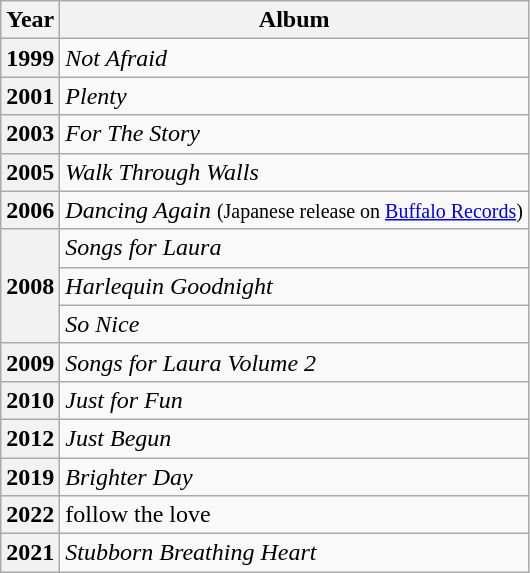<table class="wikitable">
<tr>
<th>Year</th>
<th>Album</th>
</tr>
<tr>
<th>1999</th>
<td><em>Not Afraid</em></td>
</tr>
<tr>
<th>2001</th>
<td><em>Plenty</em></td>
</tr>
<tr>
<th>2003</th>
<td><em>For The Story</em></td>
</tr>
<tr>
<th>2005</th>
<td><em>Walk Through Walls</em></td>
</tr>
<tr>
<th>2006</th>
<td><em>Dancing Again</em> <small>(Japanese release on <a href='#'>Buffalo Records</a>)</small></td>
</tr>
<tr>
<th rowspan=3>2008</th>
<td><em>Songs for Laura</em></td>
</tr>
<tr>
<td><em>Harlequin Goodnight</em></td>
</tr>
<tr>
<td><em>So Nice</em></td>
</tr>
<tr>
<th>2009</th>
<td><em>Songs for Laura Volume 2</em></td>
</tr>
<tr>
<th>2010</th>
<td><em>Just for Fun</em></td>
</tr>
<tr>
<th>2012</th>
<td><em>Just Begun</em></td>
</tr>
<tr>
<th>2019</th>
<td><em>Brighter Day</em></td>
</tr>
<tr>
<th>2022</th>
<td>follow the love</td>
</tr>
<tr>
<th>2021</th>
<td><em>Stubborn Breathing Heart</em></td>
</tr>
</table>
